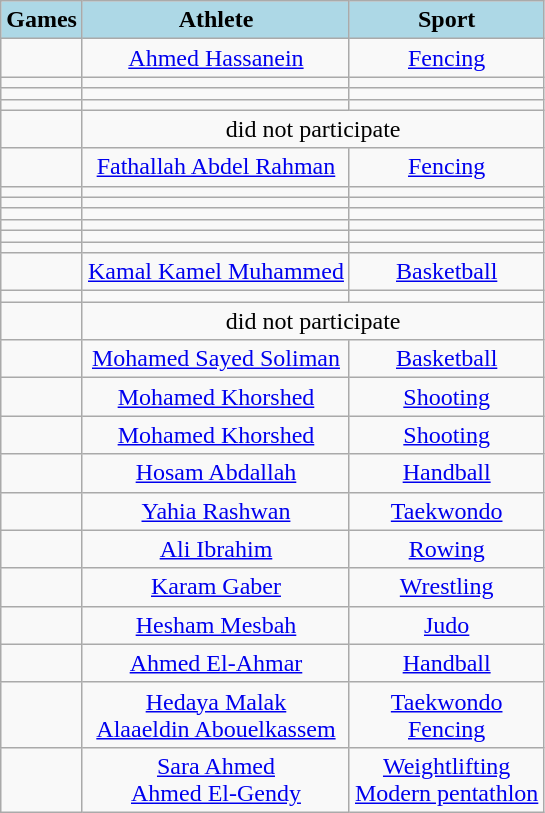<table class="wikitable" style="text-align:center">
<tr>
<th style="background-color:lightblue">Games</th>
<th style="background-color:lightblue">Athlete</th>
<th style="background-color:lightblue">Sport</th>
</tr>
<tr>
<td align=left></td>
<td><a href='#'>Ahmed Hassanein</a></td>
<td><a href='#'>Fencing</a></td>
</tr>
<tr>
<td align=left></td>
<td></td>
<td></td>
</tr>
<tr>
<td align=left></td>
<td></td>
<td></td>
</tr>
<tr>
<td align=left></td>
<td></td>
<td></td>
</tr>
<tr>
<td align=left></td>
<td colspan=2>did not participate</td>
</tr>
<tr>
<td align=left></td>
<td><a href='#'>Fathallah Abdel Rahman</a></td>
<td><a href='#'>Fencing</a></td>
</tr>
<tr>
<td align=left></td>
<td></td>
<td></td>
</tr>
<tr>
<td align=left></td>
<td></td>
<td></td>
</tr>
<tr>
<td align=left></td>
<td></td>
<td></td>
</tr>
<tr>
<td align=left></td>
<td></td>
<td></td>
</tr>
<tr>
<td align=left></td>
<td></td>
<td></td>
</tr>
<tr>
<td align=left></td>
<td></td>
<td></td>
</tr>
<tr>
<td align=left></td>
<td><a href='#'>Kamal Kamel Muhammed</a></td>
<td><a href='#'>Basketball</a></td>
</tr>
<tr>
<td align=left></td>
<td></td>
<td></td>
</tr>
<tr>
<td align=left></td>
<td colspan=2>did not participate</td>
</tr>
<tr>
<td align=left></td>
<td><a href='#'>Mohamed Sayed Soliman</a></td>
<td><a href='#'>Basketball</a></td>
</tr>
<tr>
<td align=left></td>
<td><a href='#'>Mohamed Khorshed</a></td>
<td><a href='#'>Shooting</a></td>
</tr>
<tr>
<td align=left></td>
<td><a href='#'>Mohamed Khorshed</a></td>
<td><a href='#'>Shooting</a></td>
</tr>
<tr>
<td align=left></td>
<td><a href='#'>Hosam Abdallah</a></td>
<td><a href='#'>Handball</a></td>
</tr>
<tr>
<td align=left></td>
<td><a href='#'>Yahia Rashwan</a></td>
<td><a href='#'>Taekwondo</a></td>
</tr>
<tr>
<td align=left></td>
<td><a href='#'>Ali Ibrahim</a></td>
<td><a href='#'>Rowing</a></td>
</tr>
<tr>
<td align=left></td>
<td><a href='#'>Karam Gaber</a></td>
<td><a href='#'>Wrestling</a></td>
</tr>
<tr>
<td align=left></td>
<td><a href='#'>Hesham Mesbah</a></td>
<td><a href='#'>Judo</a></td>
</tr>
<tr>
<td align=left></td>
<td><a href='#'>Ahmed El-Ahmar</a></td>
<td><a href='#'>Handball</a></td>
</tr>
<tr>
<td align=left></td>
<td><a href='#'>Hedaya Malak</a><br><a href='#'>Alaaeldin Abouelkassem</a></td>
<td><a href='#'>Taekwondo </a><br><a href='#'>Fencing</a></td>
</tr>
<tr>
<td align=left></td>
<td><a href='#'> Sara Ahmed</a><br><a href='#'>Ahmed El-Gendy</a></td>
<td><a href='#'>Weightlifting</a><br><a href='#'>Modern pentathlon</a></td>
</tr>
</table>
